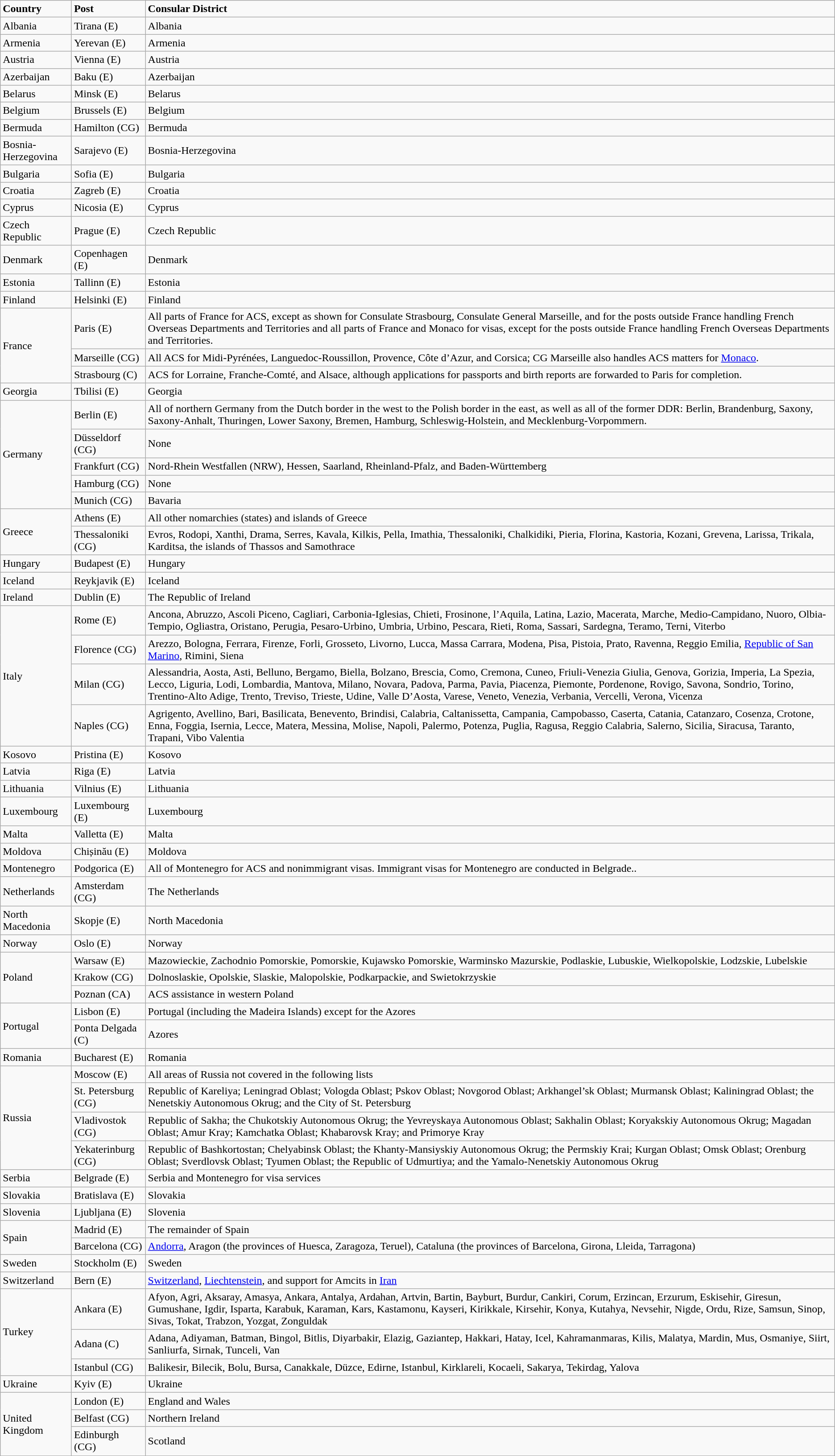<table class="wikitable">
<tr>
<td><strong> Country</strong></td>
<td><strong>  Post</strong></td>
<td><strong>Consular District</strong></td>
</tr>
<tr>
<td>Albania</td>
<td>Tirana (E)</td>
<td>Albania</td>
</tr>
<tr>
<td>Armenia</td>
<td>Yerevan (E)</td>
<td>Armenia</td>
</tr>
<tr>
<td>Austria</td>
<td>Vienna (E)</td>
<td>Austria</td>
</tr>
<tr>
<td>Azerbaijan</td>
<td>Baku (E)</td>
<td>Azerbaijan</td>
</tr>
<tr>
<td>Belarus</td>
<td>Minsk (E)</td>
<td>Belarus</td>
</tr>
<tr>
<td>Belgium</td>
<td>Brussels (E)</td>
<td>Belgium</td>
</tr>
<tr>
<td>Bermuda</td>
<td>Hamilton (CG)</td>
<td>Bermuda</td>
</tr>
<tr>
<td>Bosnia-Herzegovina</td>
<td>Sarajevo (E)</td>
<td>Bosnia-Herzegovina</td>
</tr>
<tr>
<td>Bulgaria</td>
<td>Sofia (E)</td>
<td>Bulgaria</td>
</tr>
<tr>
<td>Croatia</td>
<td>Zagreb (E)</td>
<td>Croatia</td>
</tr>
<tr>
<td>Cyprus</td>
<td>Nicosia (E)</td>
<td>Cyprus</td>
</tr>
<tr>
<td>Czech Republic</td>
<td>Prague (E)</td>
<td>Czech Republic</td>
</tr>
<tr>
<td>Denmark</td>
<td>Copenhagen (E)</td>
<td>Denmark</td>
</tr>
<tr>
<td>Estonia</td>
<td>Tallinn (E)</td>
<td>Estonia</td>
</tr>
<tr>
<td>Finland</td>
<td>Helsinki (E)</td>
<td>Finland</td>
</tr>
<tr>
<td rowspan="3">France</td>
<td>Paris (E)</td>
<td>All parts of France for ACS, except as shown for Consulate Strasbourg, Consulate General Marseille, and for the posts outside France handling French Overseas Departments and Territories and all parts of France and Monaco for visas, except for the posts outside France handling French Overseas Departments and Territories.</td>
</tr>
<tr>
<td>Marseille (CG)</td>
<td>All ACS for Midi-Pyrénées, Languedoc-Roussillon, Provence, Côte d’Azur, and Corsica; CG Marseille also handles ACS matters for <a href='#'>Monaco</a>.</td>
</tr>
<tr>
<td>Strasbourg (C)</td>
<td>ACS for Lorraine, Franche-Comté, and Alsace, although applications for passports and birth reports are forwarded to Paris for completion.</td>
</tr>
<tr>
<td>Georgia</td>
<td>Tbilisi (E)</td>
<td>Georgia</td>
</tr>
<tr>
<td rowspan="5">Germany</td>
<td>Berlin (E)</td>
<td>All of northern Germany from the Dutch border in the west to the Polish border in the east, as well as all of the former DDR: Berlin, Brandenburg, Saxony, Saxony-Anhalt, Thuringen, Lower Saxony, Bremen, Hamburg, Schleswig-Holstein, and Mecklenburg-Vorpommern.</td>
</tr>
<tr>
<td>Düsseldorf (CG)</td>
<td>None</td>
</tr>
<tr>
<td>Frankfurt (CG)</td>
<td>Nord-Rhein Westfallen (NRW), Hessen, Saarland, Rheinland-Pfalz, and Baden-Württemberg</td>
</tr>
<tr>
<td>Hamburg (CG)</td>
<td>None</td>
</tr>
<tr>
<td>Munich (CG)</td>
<td>Bavaria</td>
</tr>
<tr>
<td rowspan="2">Greece</td>
<td>Athens (E)</td>
<td>All other nomarchies (states) and islands of Greece</td>
</tr>
<tr>
<td>Thessaloniki (CG)</td>
<td>Evros, Rodopi, Xanthi, Drama, Serres, Kavala, Kilkis, Pella, Imathia, Thessaloniki, Chalkidiki, Pieria, Florina, Kastoria, Kozani, Grevena, Larissa, Trikala, Karditsa, the islands of Thassos and Samothrace</td>
</tr>
<tr>
<td>Hungary</td>
<td>Budapest (E)</td>
<td>Hungary</td>
</tr>
<tr>
<td>Iceland</td>
<td>Reykjavik (E)</td>
<td>Iceland</td>
</tr>
<tr>
<td>Ireland</td>
<td>Dublin (E)</td>
<td>The Republic of Ireland</td>
</tr>
<tr>
<td rowspan="4">Italy</td>
<td>Rome (E)</td>
<td>Ancona, Abruzzo, Ascoli Piceno, Cagliari, Carbonia-Iglesias, Chieti, Frosinone, l’Aquila, Latina, Lazio, Macerata, Marche, Medio-Campidano, Nuoro, Olbia-Tempio, Ogliastra, Oristano, Perugia, Pesaro-Urbino, Umbria, Urbino, Pescara, Rieti, Roma, Sassari, Sardegna, Teramo, Terni, Viterbo</td>
</tr>
<tr>
<td>Florence (CG)</td>
<td>Arezzo, Bologna, Ferrara, Firenze, Forli, Grosseto, Livorno, Lucca, Massa Carrara, Modena, Pisa, Pistoia, Prato, Ravenna, Reggio Emilia, <a href='#'>Republic of San Marino</a>, Rimini, Siena</td>
</tr>
<tr>
<td>Milan (CG)</td>
<td>Alessandria, Aosta, Asti, Belluno, Bergamo, Biella, Bolzano, Brescia, Como, Cremona, Cuneo, Friuli-Venezia Giulia, Genova, Gorizia, Imperia, La Spezia, Lecco, Liguria, Lodi, Lombardia, Mantova, Milano, Novara, Padova, Parma, Pavia, Piacenza, Piemonte, Pordenone, Rovigo, Savona, Sondrio, Torino, Trentino-Alto Adige, Trento, Treviso, Trieste, Udine, Valle D’Aosta, Varese, Veneto, Venezia, Verbania, Vercelli, Verona, Vicenza</td>
</tr>
<tr>
<td>Naples (CG)</td>
<td>Agrigento, Avellino, Bari, Basilicata, Benevento, Brindisi, Calabria, Caltanissetta, Campania, Campobasso, Caserta, Catania, Catanzaro, Cosenza, Crotone, Enna, Foggia, Isernia, Lecce, Matera, Messina, Molise, Napoli, Palermo, Potenza, Puglia, Ragusa, Reggio Calabria, Salerno, Sicilia, Siracusa, Taranto, Trapani, Vibo Valentia</td>
</tr>
<tr>
<td>Kosovo</td>
<td>Pristina (E)</td>
<td>Kosovo</td>
</tr>
<tr>
<td>Latvia</td>
<td>Riga (E)</td>
<td>Latvia</td>
</tr>
<tr>
<td>Lithuania</td>
<td>Vilnius (E)</td>
<td>Lithuania</td>
</tr>
<tr>
<td>Luxembourg</td>
<td>Luxembourg (E)</td>
<td>Luxembourg</td>
</tr>
<tr>
<td>Malta</td>
<td>Valletta (E)</td>
<td>Malta</td>
</tr>
<tr>
<td>Moldova</td>
<td>Chișinău (E)</td>
<td>Moldova</td>
</tr>
<tr>
<td>Montenegro</td>
<td>Podgorica (E)</td>
<td>All of Montenegro for ACS and nonimmigrant visas. Immigrant visas for Montenegro are conducted in Belgrade..</td>
</tr>
<tr>
<td>Netherlands</td>
<td>Amsterdam (CG)</td>
<td>The Netherlands</td>
</tr>
<tr>
<td>North Macedonia</td>
<td>Skopje (E)</td>
<td>North Macedonia</td>
</tr>
<tr>
<td>Norway</td>
<td>Oslo (E)</td>
<td>Norway</td>
</tr>
<tr>
<td rowspan="3">Poland</td>
<td>Warsaw (E)</td>
<td>Mazowieckie, Zachodnio Pomorskie, Pomorskie, Kujawsko Pomorskie, Warminsko Mazurskie, Podlaskie, Lubuskie, Wielkopolskie, Lodzskie, Lubelskie</td>
</tr>
<tr>
<td>Krakow (CG)</td>
<td>Dolnoslaskie, Opolskie, Slaskie, Malopolskie, Podkarpackie, and Swietokrzyskie</td>
</tr>
<tr>
<td>Poznan (CA)</td>
<td>ACS assistance in western Poland</td>
</tr>
<tr>
<td rowspan="2">Portugal</td>
<td>Lisbon (E)</td>
<td>Portugal (including the Madeira Islands) except for the Azores</td>
</tr>
<tr>
<td>Ponta Delgada (C)</td>
<td>Azores</td>
</tr>
<tr>
<td>Romania</td>
<td>Bucharest (E)</td>
<td>Romania</td>
</tr>
<tr>
<td rowspan="4">Russia</td>
<td>Moscow (E)</td>
<td>All areas of Russia not covered in the following lists</td>
</tr>
<tr>
<td>St. Petersburg (CG)</td>
<td>Republic of Kareliya; Leningrad Oblast; Vologda Oblast; Pskov Oblast; Novgorod Oblast; Arkhangel’sk Oblast; Murmansk Oblast; Kaliningrad Oblast; the Nenetskiy Autonomous Okrug; and the City of St. Petersburg</td>
</tr>
<tr>
<td>Vladivostok (CG)</td>
<td>Republic of Sakha; the Chukotskiy Autonomous Okrug; the Yevreyskaya Autonomous Oblast; Sakhalin Oblast; Koryakskiy Autonomous Okrug; Magadan Oblast; Amur Kray; Kamchatka Oblast; Khabarovsk Kray; and Primorye Kray</td>
</tr>
<tr>
<td>Yekaterinburg (CG)</td>
<td>Republic of Bashkortostan; Chelyabinsk Oblast; the Khanty-Mansiyskiy Autonomous Okrug; the Permskiy Krai; Kurgan Oblast; Omsk Oblast; Orenburg Oblast; Sverdlovsk Oblast; Tyumen Oblast; the Republic of Udmurtiya; and the Yamalo-Nenetskiy Autonomous Okrug</td>
</tr>
<tr>
<td>Serbia</td>
<td>Belgrade (E)</td>
<td>Serbia and Montenegro for visa services</td>
</tr>
<tr>
<td>Slovakia</td>
<td>Bratislava (E)</td>
<td>Slovakia</td>
</tr>
<tr>
<td>Slovenia</td>
<td>Ljubljana (E)</td>
<td>Slovenia</td>
</tr>
<tr>
<td rowspan="2">Spain</td>
<td>Madrid (E)</td>
<td>The remainder of Spain</td>
</tr>
<tr>
<td>Barcelona (CG)</td>
<td><a href='#'>Andorra</a>, Aragon (the provinces of Huesca, Zaragoza, Teruel), Cataluna (the provinces of Barcelona, Girona, Lleida, Tarragona)</td>
</tr>
<tr>
<td>Sweden</td>
<td>Stockholm (E)</td>
<td>Sweden</td>
</tr>
<tr>
<td>Switzerland</td>
<td>Bern (E)</td>
<td><a href='#'>Switzerland</a>, <a href='#'>Liechtenstein</a>, and support for Amcits in <a href='#'>Iran</a></td>
</tr>
<tr>
<td rowspan="3">Turkey</td>
<td>Ankara (E)</td>
<td>Afyon, Agri, Aksaray, Amasya, Ankara, Antalya, Ardahan, Artvin, Bartin, Bayburt, Burdur, Cankiri, Corum, Erzincan, Erzurum, Eskisehir, Giresun, Gumushane, Igdir, Isparta, Karabuk, Karaman, Kars, Kastamonu, Kayseri, Kirikkale, Kirsehir, Konya, Kutahya, Nevsehir, Nigde, Ordu, Rize, Samsun, Sinop, Sivas, Tokat, Trabzon, Yozgat, Zonguldak</td>
</tr>
<tr>
<td>Adana (C)</td>
<td>Adana, Adiyaman, Batman, Bingol, Bitlis, Diyarbakir, Elazig, Gaziantep, Hakkari, Hatay, Icel, Kahramanmaras, Kilis, Malatya, Mardin, Mus, Osmaniye, Siirt, Sanliurfa, Sirnak, Tunceli, Van</td>
</tr>
<tr>
<td>Istanbul (CG)</td>
<td>Balikesir, Bilecik, Bolu, Bursa, Canakkale, Düzce, Edirne, Istanbul, Kirklareli, Kocaeli, Sakarya, Tekirdag, Yalova</td>
</tr>
<tr>
<td>Ukraine</td>
<td>Kyiv (E)</td>
<td>Ukraine</td>
</tr>
<tr>
<td rowspan="3">United Kingdom</td>
<td>London (E)</td>
<td>England and Wales</td>
</tr>
<tr>
<td>Belfast (CG)</td>
<td>Northern Ireland</td>
</tr>
<tr>
<td>Edinburgh (CG)</td>
<td>Scotland</td>
</tr>
</table>
